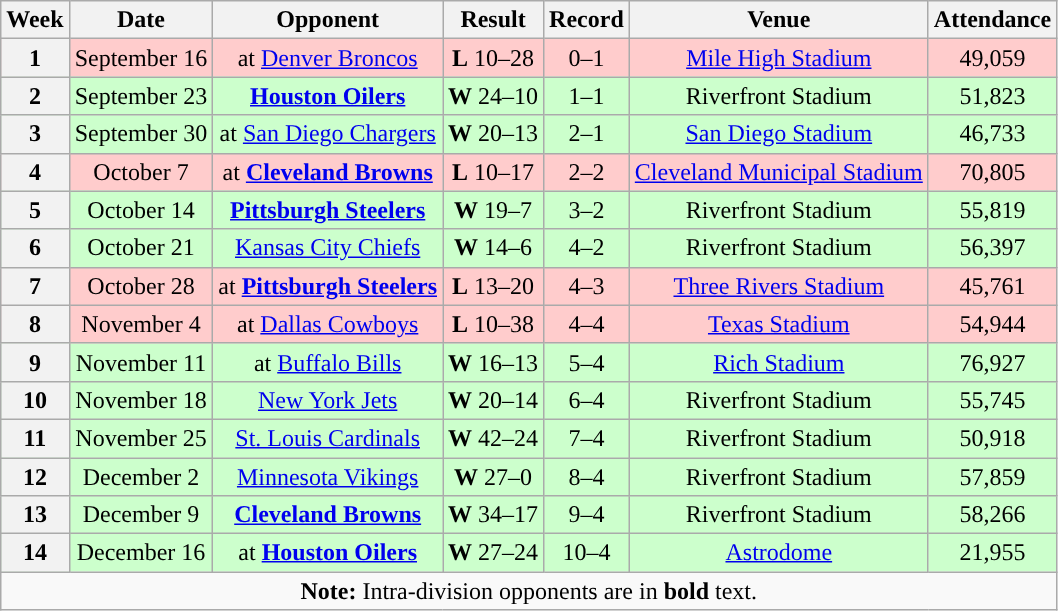<table class="wikitable" style="text-align:center">
<tr>
<th>Week</th>
<th>Date</th>
<th>Opponent</th>
<th>Result</th>
<th>Record</th>
<th>Venue</th>
<th>Attendance</th>
</tr>
<tr style="background:#fcc">
<th>1</th>
<td>September 16</td>
<td>at <a href='#'>Denver Broncos</a></td>
<td><strong>L</strong> 10–28</td>
<td>0–1</td>
<td><a href='#'>Mile High Stadium</a></td>
<td>49,059</td>
</tr>
<tr style="background:#cfc">
<th>2</th>
<td>September 23</td>
<td><strong><a href='#'>Houston Oilers</a></strong></td>
<td><strong>W</strong> 24–10</td>
<td>1–1</td>
<td>Riverfront Stadium</td>
<td>51,823</td>
</tr>
<tr style="background:#cfc">
<th>3</th>
<td>September 30</td>
<td>at <a href='#'>San Diego Chargers</a></td>
<td><strong>W</strong> 20–13</td>
<td>2–1</td>
<td><a href='#'>San Diego Stadium</a></td>
<td>46,733</td>
</tr>
<tr style="background:#fcc">
<th>4</th>
<td>October 7</td>
<td>at <strong><a href='#'>Cleveland Browns</a></strong></td>
<td><strong>L</strong> 10–17</td>
<td>2–2</td>
<td><a href='#'>Cleveland Municipal Stadium</a></td>
<td>70,805</td>
</tr>
<tr style="background:#cfc">
<th>5</th>
<td>October 14</td>
<td><strong><a href='#'>Pittsburgh Steelers</a></strong></td>
<td><strong>W</strong> 19–7</td>
<td>3–2</td>
<td>Riverfront Stadium</td>
<td>55,819</td>
</tr>
<tr style="background:#cfc">
<th>6</th>
<td>October 21</td>
<td><a href='#'>Kansas City Chiefs</a></td>
<td><strong>W</strong> 14–6</td>
<td>4–2</td>
<td>Riverfront Stadium</td>
<td>56,397</td>
</tr>
<tr style="background:#fcc">
<th>7</th>
<td>October 28</td>
<td>at <strong><a href='#'>Pittsburgh Steelers</a></strong></td>
<td><strong>L</strong> 13–20</td>
<td>4–3</td>
<td><a href='#'>Three Rivers Stadium</a></td>
<td>45,761</td>
</tr>
<tr style="background:#fcc">
<th>8</th>
<td>November 4</td>
<td>at <a href='#'>Dallas Cowboys</a></td>
<td><strong>L</strong> 10–38</td>
<td>4–4</td>
<td><a href='#'>Texas Stadium</a></td>
<td>54,944</td>
</tr>
<tr style="background:#cfc">
<th>9</th>
<td>November 11</td>
<td>at <a href='#'>Buffalo Bills</a></td>
<td><strong>W</strong> 16–13</td>
<td>5–4</td>
<td><a href='#'>Rich Stadium</a></td>
<td>76,927</td>
</tr>
<tr style="background:#cfc">
<th>10</th>
<td>November 18</td>
<td><a href='#'>New York Jets</a></td>
<td><strong>W</strong> 20–14</td>
<td>6–4</td>
<td>Riverfront Stadium</td>
<td>55,745</td>
</tr>
<tr style="background:#cfc">
<th>11</th>
<td>November 25</td>
<td><a href='#'>St. Louis Cardinals</a></td>
<td><strong>W</strong> 42–24</td>
<td>7–4</td>
<td>Riverfront Stadium</td>
<td>50,918</td>
</tr>
<tr style="background:#cfc">
<th>12</th>
<td>December 2</td>
<td><a href='#'>Minnesota Vikings</a></td>
<td><strong>W</strong> 27–0</td>
<td>8–4</td>
<td>Riverfront Stadium</td>
<td>57,859</td>
</tr>
<tr style="background:#cfc">
<th>13</th>
<td>December 9</td>
<td><strong><a href='#'>Cleveland Browns</a></strong></td>
<td><strong>W</strong> 34–17</td>
<td>9–4</td>
<td>Riverfront Stadium</td>
<td>58,266</td>
</tr>
<tr style="background:#cfc">
<th>14</th>
<td>December 16</td>
<td>at <strong><a href='#'>Houston Oilers</a></strong></td>
<td><strong>W</strong> 27–24</td>
<td>10–4</td>
<td><a href='#'>Astrodome</a></td>
<td>21,955</td>
</tr>
<tr>
<td colspan="8"><strong>Note:</strong> Intra-division opponents are in <strong>bold</strong> text.</td>
</tr>
</table>
